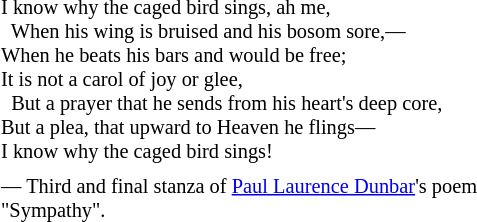<table class="toccolours" style="float: right; margin-left: 1em; margin-right: 2em; font-size: 85%; color:black; width:28em; max-width: 40%;" cellspacing="5">
<tr>
<td style="text-align: left;"><br>I know why the caged bird sings, ah me,<br>
  When his wing is bruised and his bosom sore,—<br>
When he beats his bars and would be free;<br>
It is not a carol of joy or glee,<br>
  But a prayer that he sends from his heart's deep core,<br>
But a plea, that upward to Heaven he flings—<br>
I know why the caged bird sings!</td>
</tr>
<tr>
<td style="text-align: left;">— Third and final stanza of <a href='#'>Paul Laurence Dunbar</a>'s poem "Sympathy".</td>
</tr>
</table>
